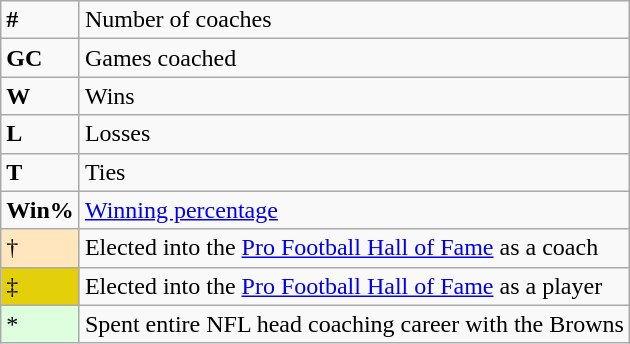<table class="wikitable">
<tr>
<td><strong>#</strong></td>
<td>Number of coaches</td>
</tr>
<tr>
<td><strong>GC</strong></td>
<td>Games coached</td>
</tr>
<tr>
<td><strong>W</strong></td>
<td>Wins</td>
</tr>
<tr>
<td><strong>L</strong></td>
<td>Losses</td>
</tr>
<tr>
<td><strong>T</strong></td>
<td>Ties</td>
</tr>
<tr>
<td><strong>Win%</strong></td>
<td><a href='#'>Winning percentage</a></td>
</tr>
<tr>
<td style="background-color:#FFE6BD">†</td>
<td>Elected into the <a href='#'>Pro Football Hall of Fame</a> as a coach</td>
</tr>
<tr>
<td style="background-color:#E4D00A">‡</td>
<td>Elected into the <a href='#'>Pro Football Hall of Fame</a> as a player</td>
</tr>
<tr>
<td style="background-color:#ddffdd">*</td>
<td>Spent entire NFL head coaching career with the Browns</td>
</tr>
</table>
